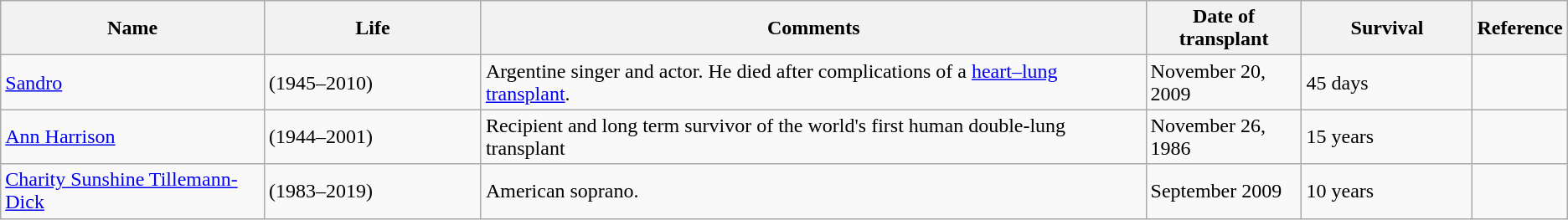<table class=wikitable>
<tr>
<th style="width:17%;">Name</th>
<th style="width:14%;">Life</th>
<th style="width:43%;">Comments</th>
<th style="width:10%;">Date of transplant</th>
<th style="width:11%;">Survival</th>
<th style="width:8%;">Reference</th>
</tr>
<tr>
<td><a href='#'>Sandro</a></td>
<td>(1945–2010)</td>
<td>Argentine singer and actor. He died after complications of a <a href='#'>heart–lung transplant</a>.</td>
<td>November 20, 2009</td>
<td>45 days</td>
<td></td>
</tr>
<tr>
<td><a href='#'>Ann Harrison</a></td>
<td>(1944–2001)</td>
<td>Recipient and long term survivor of the world's first human double-lung transplant</td>
<td>November 26, 1986</td>
<td>15 years</td>
<td></td>
</tr>
<tr>
<td><a href='#'>Charity Sunshine Tillemann-Dick</a></td>
<td>(1983–2019)</td>
<td>American soprano.</td>
<td>September 2009</td>
<td>10 years</td>
<td></td>
</tr>
</table>
